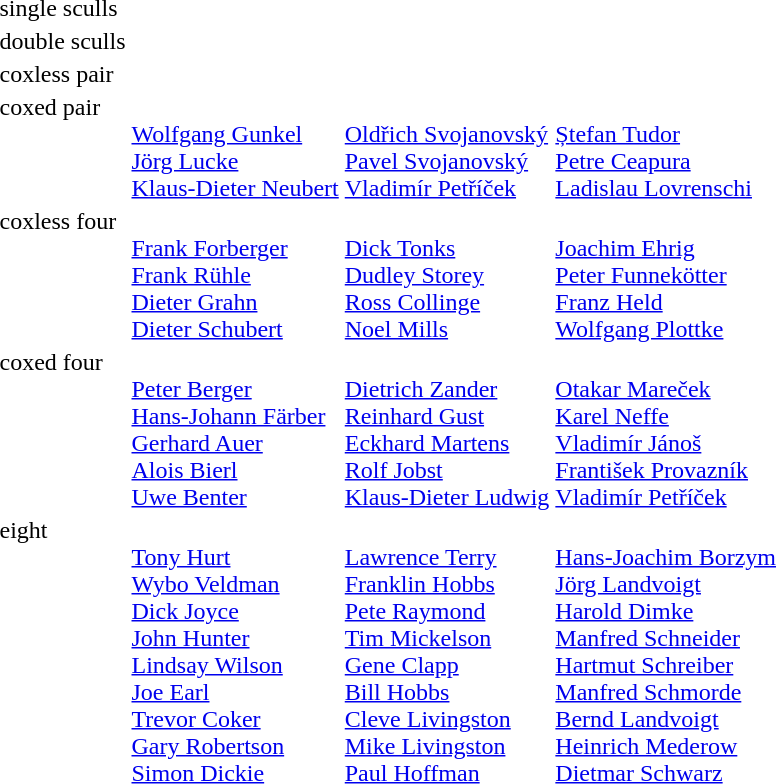<table>
<tr>
<td>single sculls<br></td>
<td></td>
<td></td>
<td></td>
</tr>
<tr valign="top">
<td>double sculls<br></td>
<td></td>
<td></td>
<td></td>
</tr>
<tr valign="top">
<td>coxless pair<br></td>
<td></td>
<td></td>
<td></td>
</tr>
<tr valign="top">
<td>coxed pair<br></td>
<td><br><a href='#'>Wolfgang Gunkel</a><br><a href='#'>Jörg Lucke</a><br><a href='#'>Klaus-Dieter Neubert</a></td>
<td><br><a href='#'>Oldřich Svojanovský</a><br><a href='#'>Pavel Svojanovský</a><br><a href='#'>Vladimír Petříček</a></td>
<td><br><a href='#'>Ștefan Tudor</a><br><a href='#'>Petre Ceapura</a><br><a href='#'>Ladislau Lovrenschi</a></td>
</tr>
<tr valign="top">
<td>coxless four<br></td>
<td><br><a href='#'>Frank Forberger</a><br><a href='#'>Frank Rühle</a><br><a href='#'>Dieter Grahn</a><br><a href='#'>Dieter Schubert</a></td>
<td><br><a href='#'>Dick Tonks</a><br><a href='#'>Dudley Storey</a><br><a href='#'>Ross Collinge</a><br><a href='#'>Noel Mills</a></td>
<td><br><a href='#'>Joachim Ehrig</a><br><a href='#'>Peter Funnekötter</a><br><a href='#'>Franz Held</a><br><a href='#'>Wolfgang Plottke</a></td>
</tr>
<tr valign="top">
<td>coxed four<br></td>
<td><br><a href='#'>Peter Berger</a><br><a href='#'>Hans-Johann Färber</a><br><a href='#'>Gerhard Auer</a><br><a href='#'>Alois Bierl</a><br><a href='#'>Uwe Benter</a></td>
<td><br><a href='#'>Dietrich Zander</a><br><a href='#'>Reinhard Gust</a><br><a href='#'>Eckhard Martens</a><br><a href='#'>Rolf Jobst</a><br><a href='#'>Klaus-Dieter Ludwig</a></td>
<td><br><a href='#'>Otakar Mareček</a><br><a href='#'>Karel Neffe</a><br><a href='#'>Vladimír Jánoš</a><br><a href='#'>František Provazník</a><br><a href='#'>Vladimír Petříček</a></td>
</tr>
<tr valign="top">
<td>eight<br></td>
<td><br><a href='#'>Tony Hurt</a><br><a href='#'>Wybo Veldman</a><br><a href='#'>Dick Joyce</a><br><a href='#'>John Hunter</a><br><a href='#'>Lindsay Wilson</a><br><a href='#'>Joe Earl</a><br><a href='#'>Trevor Coker</a><br><a href='#'>Gary Robertson</a><br><a href='#'>Simon Dickie</a></td>
<td><br><a href='#'>Lawrence Terry</a><br><a href='#'>Franklin Hobbs</a><br><a href='#'>Pete Raymond</a><br><a href='#'>Tim Mickelson</a><br><a href='#'>Gene Clapp</a><br><a href='#'>Bill Hobbs</a><br><a href='#'>Cleve Livingston</a><br><a href='#'>Mike Livingston</a><br><a href='#'>Paul Hoffman</a></td>
<td><br><a href='#'>Hans-Joachim Borzym</a><br><a href='#'>Jörg Landvoigt</a><br><a href='#'>Harold Dimke</a><br><a href='#'>Manfred Schneider</a><br><a href='#'>Hartmut Schreiber</a><br><a href='#'>Manfred Schmorde</a><br><a href='#'>Bernd Landvoigt</a><br><a href='#'>Heinrich Mederow</a><br><a href='#'>Dietmar Schwarz</a></td>
</tr>
</table>
